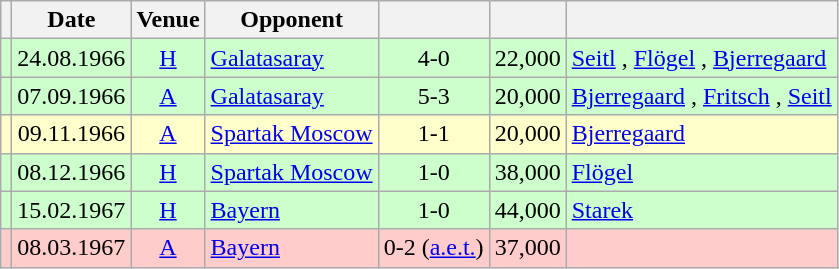<table class="wikitable" Style="text-align: center">
<tr>
<th></th>
<th>Date</th>
<th>Venue</th>
<th>Opponent</th>
<th></th>
<th></th>
<th></th>
</tr>
<tr style="background:#cfc">
<td></td>
<td>24.08.1966</td>
<td><a href='#'>H</a></td>
<td align="left"><a href='#'>Galatasaray</a> </td>
<td>4-0</td>
<td align="right">22,000</td>
<td align="left"><a href='#'>Seitl</a>  , <a href='#'>Flögel</a> , <a href='#'>Bjerregaard</a> </td>
</tr>
<tr style="background:#cfc">
<td></td>
<td>07.09.1966</td>
<td><a href='#'>A</a></td>
<td align="left"><a href='#'>Galatasaray</a> </td>
<td>5-3</td>
<td align="right">20,000</td>
<td align="left"><a href='#'>Bjerregaard</a>  , <a href='#'>Fritsch</a> , <a href='#'>Seitl</a>  </td>
</tr>
<tr style="background:#ffc">
<td></td>
<td>09.11.1966</td>
<td><a href='#'>A</a></td>
<td align="left"><a href='#'>Spartak Moscow</a> </td>
<td>1-1</td>
<td align="right">20,000</td>
<td align="left"><a href='#'>Bjerregaard</a> </td>
</tr>
<tr style="background:#cfc">
<td></td>
<td>08.12.1966</td>
<td><a href='#'>H</a></td>
<td align="left"><a href='#'>Spartak Moscow</a> </td>
<td>1-0</td>
<td align="right">38,000</td>
<td align="left"><a href='#'>Flögel</a> </td>
</tr>
<tr style="background:#cfc">
<td></td>
<td>15.02.1967</td>
<td><a href='#'>H</a></td>
<td align="left"><a href='#'>Bayern</a> </td>
<td>1-0</td>
<td align="right">44,000</td>
<td align="left"><a href='#'>Starek</a> </td>
</tr>
<tr style="background:#fcc">
<td></td>
<td>08.03.1967</td>
<td><a href='#'>A</a></td>
<td align="left"><a href='#'>Bayern</a> </td>
<td>0-2 (<a href='#'>a.e.t.</a>)</td>
<td align="right">37,000</td>
<td align="left"></td>
</tr>
</table>
